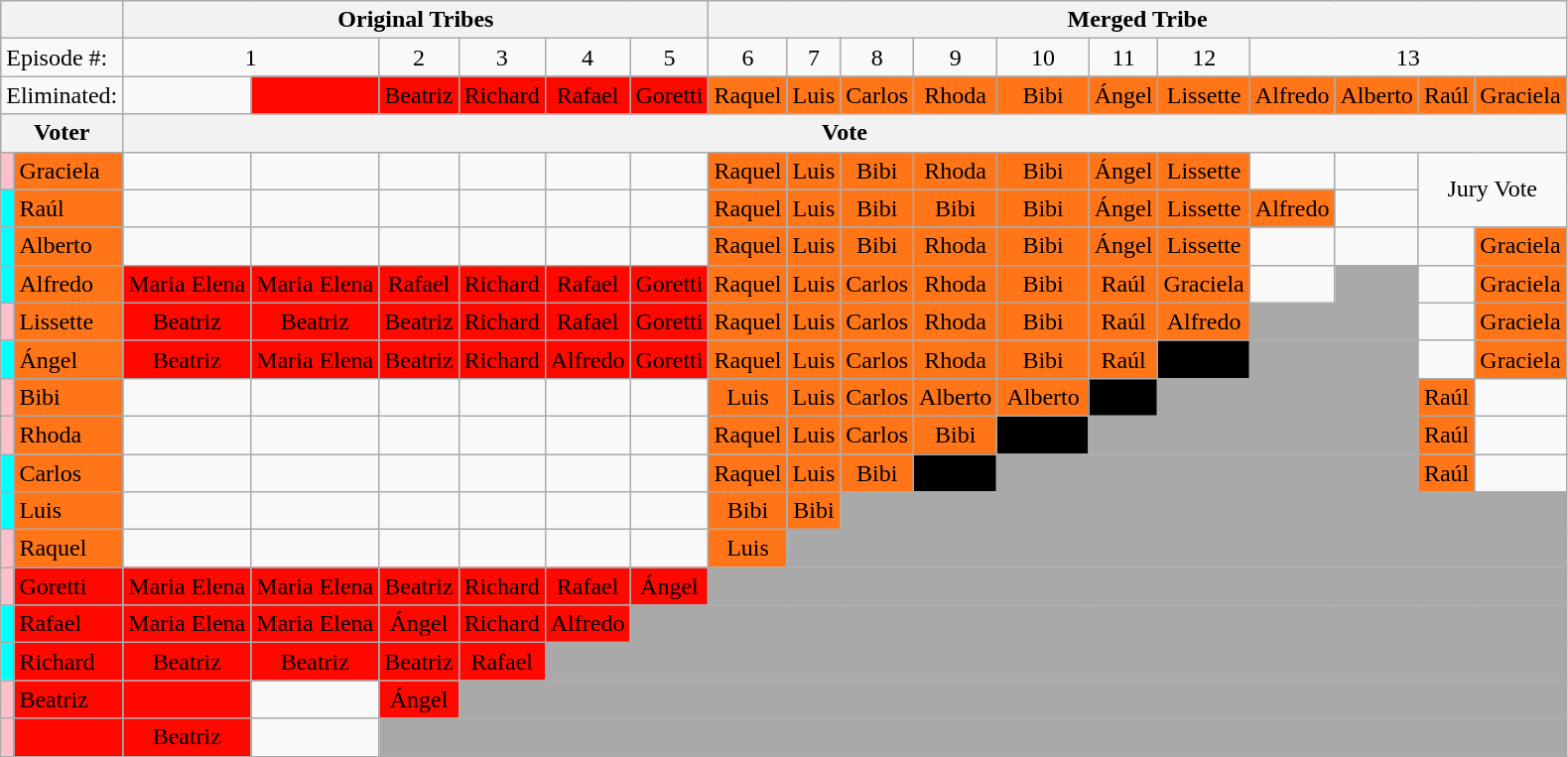<table class="wikitable" style="text-align:center">
<tr>
<th colspan=2></th>
<th colspan=6>Original Tribes</th>
<th colspan=11>Merged Tribe</th>
</tr>
<tr>
<td colspan=2 align="left">Episode #:</td>
<td colspan=2>1</td>
<td>2</td>
<td>3</td>
<td>4</td>
<td>5</td>
<td>6</td>
<td>7</td>
<td>8</td>
<td>9</td>
<td>10</td>
<td>11</td>
<td>12</td>
<td colspan=4>13</td>
</tr>
<tr>
<td colspan=2 align="left">Eliminated:</td>
<td></td>
<td bgcolor="#FF0800"><br></td>
<td bgcolor="#FF0800">Beatriz<br></td>
<td bgcolor="#FF0800">Richard<br></td>
<td bgcolor="#FF0800">Rafael<br></td>
<td bgcolor="#FF0800">Goretti<br></td>
<td bgcolor="#FF7518">Raquel<br></td>
<td bgcolor="#FF7518">Luis<br></td>
<td bgcolor="#FF7518">Carlos<br></td>
<td bgcolor="#FF7518">Rhoda<br></td>
<td bgcolor="#FF7518">Bibi<br></td>
<td bgcolor="#FF7518">Ángel<br></td>
<td bgcolor="#FF7518">Lissette<br></td>
<td bgcolor="#FF7518">Alfredo<br></td>
<td bgcolor="#FF7518">Alberto<br></td>
<td bgcolor="#FF7518">Raúl<br></td>
<td bgcolor="#FF7518">Graciela<br></td>
</tr>
<tr>
<th colspan=2>Voter</th>
<th colspan=18>Vote</th>
</tr>
<tr>
<td style="background:pink"></td>
<td align="left" bgcolor="#FF7518">Graciela</td>
<td></td>
<td></td>
<td></td>
<td></td>
<td></td>
<td></td>
<td bgcolor="#FF7518">Raquel</td>
<td bgcolor="#FF7518">Luis</td>
<td bgcolor="#FF7518">Bibi</td>
<td bgcolor="#FF7518">Rhoda</td>
<td bgcolor="#FF7518">Bibi</td>
<td bgcolor="#FF7518">Ángel</td>
<td bgcolor="#FF7518">Lissette</td>
<td></td>
<td></td>
<td colspan=2 rowspan=2>Jury Vote</td>
</tr>
<tr>
<td style="background:cyan"></td>
<td align="left" bgcolor="#FF7518">Raúl</td>
<td></td>
<td></td>
<td></td>
<td></td>
<td></td>
<td></td>
<td bgcolor="#FF7518">Raquel</td>
<td bgcolor="#FF7518">Luis</td>
<td bgcolor="#FF7518">Bibi</td>
<td bgcolor="#FF7518">Bibi</td>
<td bgcolor="#FF7518">Bibi</td>
<td bgcolor="#FF7518">Ángel</td>
<td bgcolor="#FF7518">Lissette</td>
<td bgcolor="#FF7518">Alfredo</td>
<td></td>
</tr>
<tr>
<td style="background:cyan"></td>
<td align="left" bgcolor="#FF7518">Alberto</td>
<td></td>
<td></td>
<td></td>
<td></td>
<td></td>
<td></td>
<td bgcolor="#FF7518">Raquel</td>
<td bgcolor="#FF7518">Luis</td>
<td bgcolor="#FF7518">Bibi</td>
<td bgcolor="#FF7518">Rhoda</td>
<td bgcolor="#FF7518">Bibi</td>
<td bgcolor="#FF7518">Ángel</td>
<td bgcolor="#FF7518">Lissette</td>
<td></td>
<td></td>
<td></td>
<td bgcolor="#FF7518">Graciela</td>
</tr>
<tr>
<td style="background:cyan"></td>
<td align="left" bgcolor="#FF7518">Alfredo</td>
<td bgcolor="#FF0800">Maria Elena</td>
<td bgcolor="#FF0800">Maria Elena</td>
<td bgcolor="#FF0800">Rafael</td>
<td bgcolor="#FF0800">Richard</td>
<td bgcolor="#FF0800">Rafael</td>
<td bgcolor="#FF0800">Goretti</td>
<td bgcolor="#FF7518">Raquel</td>
<td bgcolor="#FF7518">Luis</td>
<td bgcolor="#FF7518">Carlos</td>
<td bgcolor="#FF7518">Rhoda</td>
<td bgcolor="#FF7518">Bibi</td>
<td bgcolor="#FF7518">Raúl</td>
<td bgcolor="#FF7518">Graciela</td>
<td></td>
<td bgcolor="darkgray" colspan=1></td>
<td></td>
<td bgcolor="#FF7518">Graciela</td>
</tr>
<tr>
<td style="background:pink"></td>
<td align="left" bgcolor="#FF7518">Lissette</td>
<td bgcolor="#FF0800">Beatriz</td>
<td bgcolor="#FF0800">Beatriz</td>
<td bgcolor="#FF0800">Beatriz</td>
<td bgcolor="#FF0800">Richard</td>
<td bgcolor="#FF0800">Rafael</td>
<td bgcolor="#FF0800">Goretti</td>
<td bgcolor="#FF7518">Raquel</td>
<td bgcolor="#FF7518">Luis</td>
<td bgcolor="#FF7518">Carlos</td>
<td bgcolor="#FF7518">Rhoda</td>
<td bgcolor="#FF7518">Bibi</td>
<td bgcolor="#FF7518">Raúl</td>
<td bgcolor="#FF7518">Alfredo</td>
<td bgcolor="darkgray" colspan=2></td>
<td></td>
<td bgcolor="#FF7518">Graciela</td>
</tr>
<tr>
<td style="background:cyan"></td>
<td align="left" bgcolor="#FF7518">Ángel</td>
<td bgcolor="#FF0800">Beatriz</td>
<td bgcolor="#FF0800">Maria Elena</td>
<td bgcolor="#FF0800">Beatriz</td>
<td bgcolor="#FF0800">Richard</td>
<td bgcolor="#FF0800">Alfredo</td>
<td bgcolor="#FF0800">Goretti</td>
<td bgcolor="#FF7518">Raquel</td>
<td bgcolor="#FF7518">Luis</td>
<td bgcolor="#FF7518">Carlos</td>
<td bgcolor="#FF7518">Rhoda</td>
<td bgcolor="#FF7518">Bibi</td>
<td bgcolor="#FF7518">Raúl</td>
<td bgcolor="#000000"><span>Raúl</span></td>
<td bgcolor="darkgray" colspan=2></td>
<td></td>
<td bgcolor="#FF7518">Graciela</td>
</tr>
<tr>
<td style="background:pink"></td>
<td align="left" bgcolor="#FF7518">Bibi</td>
<td></td>
<td></td>
<td></td>
<td></td>
<td></td>
<td></td>
<td bgcolor="#FF7518">Luis</td>
<td bgcolor="#FF7518">Luis</td>
<td bgcolor="#FF7518">Carlos</td>
<td bgcolor="#FF7518">Alberto</td>
<td bgcolor="#FF7518">Alberto</td>
<td bgcolor="#000000"><span>Ángel</span></td>
<td bgcolor="darkgray" colspan=3></td>
<td bgcolor="#FF7518">Raúl</td>
<td></td>
</tr>
<tr>
<td style="background:pink"></td>
<td align="left" bgcolor="#FF7518">Rhoda</td>
<td></td>
<td></td>
<td></td>
<td></td>
<td></td>
<td></td>
<td bgcolor="#FF7518">Raquel</td>
<td bgcolor="#FF7518">Luis</td>
<td bgcolor="#FF7518">Carlos</td>
<td bgcolor="#FF7518">Bibi</td>
<td bgcolor="#000000"><span>Graciela</span></td>
<td bgcolor="darkgray" colspan=4></td>
<td bgcolor="#FF7518">Raúl</td>
<td></td>
</tr>
<tr>
<td style="background:cyan"></td>
<td align="left" bgcolor="#FF7518">Carlos</td>
<td></td>
<td></td>
<td></td>
<td></td>
<td></td>
<td></td>
<td bgcolor="#FF7518">Raquel</td>
<td bgcolor="#FF7518">Luis</td>
<td bgcolor="#FF7518">Bibi</td>
<td bgcolor="#000000"><span>Rhoda</span></td>
<td bgcolor="darkgray" colspan=5></td>
<td bgcolor="#FF7518">Raúl</td>
<td></td>
</tr>
<tr>
<td style="background:cyan"></td>
<td align="left" bgcolor="#FF7518">Luis</td>
<td></td>
<td></td>
<td></td>
<td></td>
<td></td>
<td></td>
<td bgcolor="#FF7518">Bibi</td>
<td bgcolor="#FF7518">Bibi</td>
<td bgcolor="darkgray" colspan=10></td>
</tr>
<tr>
<td style="background:pink"></td>
<td align="left" bgcolor="#FF7518">Raquel</td>
<td></td>
<td></td>
<td></td>
<td></td>
<td></td>
<td></td>
<td bgcolor="#FF7518">Luis</td>
<td bgcolor="darkgray" colspan=11></td>
</tr>
<tr>
<td style="background:pink"></td>
<td align="left" bgcolor="#FF0800">Goretti</td>
<td bgcolor="#FF0800">Maria Elena</td>
<td bgcolor="#FF0800">Maria Elena</td>
<td bgcolor="#FF0800">Beatriz</td>
<td bgcolor="#FF0800">Richard</td>
<td bgcolor="#FF0800">Rafael</td>
<td bgcolor="#FF0800">Ángel</td>
<td bgcolor="darkgray" colspan=12></td>
</tr>
<tr>
<td style="background:cyan"></td>
<td align="left" bgcolor="#FF0800">Rafael</td>
<td bgcolor="#FF0800">Maria Elena</td>
<td bgcolor="#FF0800">Maria Elena</td>
<td bgcolor="#FF0800">Ángel</td>
<td bgcolor="#FF0800">Richard</td>
<td bgcolor="#FF0800">Alfredo</td>
<td bgcolor="darkgray" colspan=13></td>
</tr>
<tr>
<td style="background:cyan"></td>
<td align="left" bgcolor="#FF0800">Richard</td>
<td bgcolor="#FF0800">Beatriz</td>
<td bgcolor="#FF0800">Beatriz</td>
<td bgcolor="#FF0800">Beatriz</td>
<td bgcolor="#FF0800">Rafael</td>
<td bgcolor="darkgray" colspan=14></td>
</tr>
<tr>
<td style="background:pink"></td>
<td align="left" bgcolor="#FF0800">Beatriz</td>
<td bgcolor="#FF0800"></td>
<td></td>
<td bgcolor="#FF0800">Ángel</td>
<td bgcolor="darkgray" colspan=15></td>
</tr>
<tr>
<td style="background:pink"></td>
<td align="left" bgcolor="#FF0800"></td>
<td bgcolor="#FF0800">Beatriz</td>
<td></td>
<td bgcolor="darkgray" colspan=16></td>
</tr>
<tr>
</tr>
</table>
